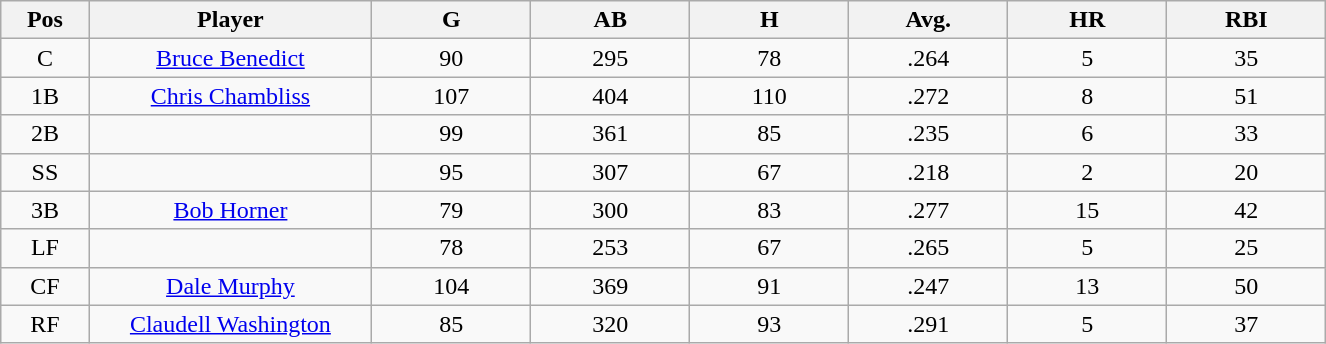<table class="wikitable sortable">
<tr>
<th bgcolor="#DDDDFF" width="5%">Pos</th>
<th bgcolor="#DDDDFF" width="16%">Player</th>
<th bgcolor="#DDDDFF" width="9%">G</th>
<th bgcolor="#DDDDFF" width="9%">AB</th>
<th bgcolor="#DDDDFF" width="9%">H</th>
<th bgcolor="#DDDDFF" width="9%">Avg.</th>
<th bgcolor="#DDDDFF" width="9%">HR</th>
<th bgcolor="#DDDDFF" width="9%">RBI</th>
</tr>
<tr align="center">
<td>C</td>
<td><a href='#'>Bruce Benedict</a></td>
<td>90</td>
<td>295</td>
<td>78</td>
<td>.264</td>
<td>5</td>
<td>35</td>
</tr>
<tr align=center>
<td>1B</td>
<td><a href='#'>Chris Chambliss</a></td>
<td>107</td>
<td>404</td>
<td>110</td>
<td>.272</td>
<td>8</td>
<td>51</td>
</tr>
<tr align=center>
<td>2B</td>
<td></td>
<td>99</td>
<td>361</td>
<td>85</td>
<td>.235</td>
<td>6</td>
<td>33</td>
</tr>
<tr align="center">
<td>SS</td>
<td></td>
<td>95</td>
<td>307</td>
<td>67</td>
<td>.218</td>
<td>2</td>
<td>20</td>
</tr>
<tr align="center">
<td>3B</td>
<td><a href='#'>Bob Horner</a></td>
<td>79</td>
<td>300</td>
<td>83</td>
<td>.277</td>
<td>15</td>
<td>42</td>
</tr>
<tr align=center>
<td>LF</td>
<td></td>
<td>78</td>
<td>253</td>
<td>67</td>
<td>.265</td>
<td>5</td>
<td>25</td>
</tr>
<tr align="center">
<td>CF</td>
<td><a href='#'>Dale Murphy</a></td>
<td>104</td>
<td>369</td>
<td>91</td>
<td>.247</td>
<td>13</td>
<td>50</td>
</tr>
<tr align=center>
<td>RF</td>
<td><a href='#'>Claudell Washington</a></td>
<td>85</td>
<td>320</td>
<td>93</td>
<td>.291</td>
<td>5</td>
<td>37</td>
</tr>
</table>
